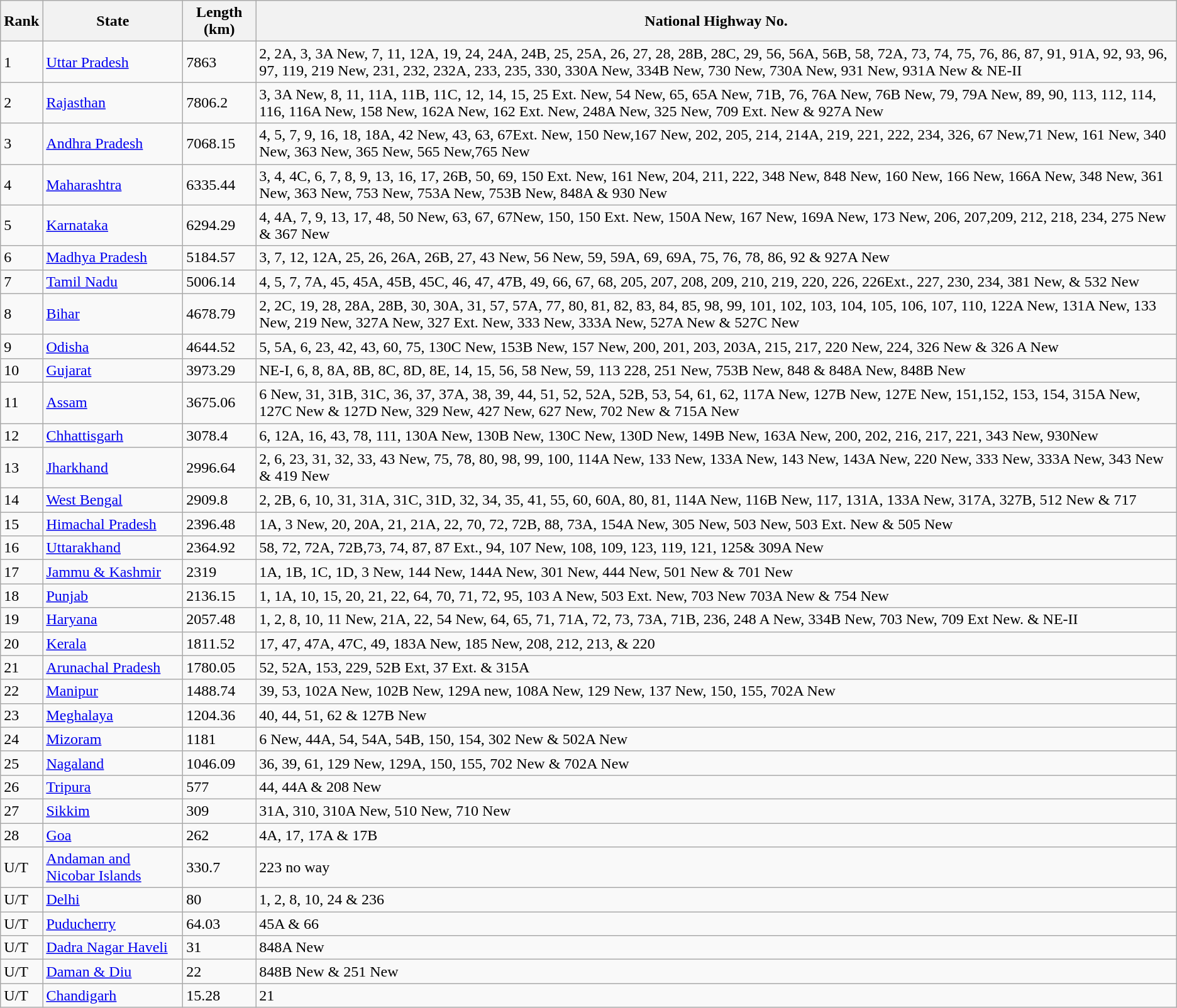<table class="wikitable sortable">
<tr>
<th>Rank</th>
<th>State</th>
<th>Length (km)</th>
<th>National Highway No.</th>
</tr>
<tr>
<td>1</td>
<td><a href='#'>Uttar Pradesh</a></td>
<td>7863</td>
<td>2, 2A, 3, 3A New, 7, 11, 12A, 19, 24, 24A, 24B, 25, 25A, 26, 27, 28, 28B, 28C, 29, 56, 56A, 56B, 58, 72A, 73, 74, 75, 76, 86, 87, 91, 91A, 92, 93, 96, 97, 119, 219 New, 231, 232, 232A,  233, 235, 330, 330A New, 334B New, 730 New, 730A New, 931 New, 931A New & NE-II</td>
</tr>
<tr>
<td>2</td>
<td><a href='#'>Rajasthan</a></td>
<td>7806.2</td>
<td>3, 3A New, 8, 11, 11A, 11B, 11C, 12, 14, 15, 25 Ext. New, 54 New, 65, 65A New, 71B, 76, 76A New, 76B New,  79, 79A New, 89, 90, 113, 112, 114, 116, 116A New, 158 New, 162A New, 162 Ext. New, 248A New, 325 New, 709 Ext. New & 927A New</td>
</tr>
<tr>
<td>3</td>
<td><a href='#'>Andhra Pradesh</a></td>
<td>7068.15</td>
<td>4, 5, 7, 9, 16, 18, 18A, 42 New, 43, 63, 67Ext. New, 150 New,167 New, 202, 205, 214, 214A, 219, 221, 222, 234, 326, 67 New,71 New, 161 New, 340 New, 363 New, 365 New, 565 New,765 New</td>
</tr>
<tr>
<td>4</td>
<td><a href='#'>Maharashtra</a></td>
<td>6335.44</td>
<td>3, 4, 4C, 6, 7, 8, 9, 13, 16, 17, 26B, 50, 69, 150 Ext. New, 161 New, 204, 211, 222, 348 New, 848 New, 160 New, 166 New, 166A New, 348 New, 361 New, 363 New, 753 New, 753A New, 753B New, 848A & 930 New</td>
</tr>
<tr>
<td>5</td>
<td><a href='#'>Karnataka</a></td>
<td>6294.29</td>
<td>4, 4A, 7, 9, 13, 17, 48, 50 New, 63, 67, 67New, 150, 150 Ext. New, 150A New, 167 New, 169A New, 173 New, 206, 207,209, 212, 218, 234, 275 New & 367 New</td>
</tr>
<tr>
<td>6</td>
<td><a href='#'>Madhya Pradesh</a></td>
<td>5184.57</td>
<td>3, 7, 12, 12A, 25, 26, 26A, 26B, 27, 43 New, 56 New, 59, 59A, 69, 69A, 75, 76, 78, 86, 92 & 927A New</td>
</tr>
<tr>
<td>7</td>
<td><a href='#'>Tamil Nadu</a></td>
<td>5006.14</td>
<td>4, 5, 7, 7A, 45, 45A, 45B, 45C, 46, 47, 47B, 49, 66, 67, 68, 205, 207, 208, 209, 210, 219, 220, 226, 226Ext., 227, 230, 234, 381 New, & 532 New</td>
</tr>
<tr>
<td>8</td>
<td><a href='#'>Bihar</a></td>
<td>4678.79</td>
<td>2, 2C, 19, 28, 28A, 28B, 30, 30A, 31, 57, 57A, 77, 80, 81, 82, 83, 84, 85, 98, 99, 101, 102, 103, 104, 105, 106, 107,  110, 122A New, 131A New, 133 New, 219 New, 327A New, 327 Ext. New, 333 New, 333A New, 527A New & 527C New</td>
</tr>
<tr>
<td>9</td>
<td><a href='#'>Odisha</a></td>
<td>4644.52</td>
<td>5, 5A, 6, 23, 42, 43, 60, 75,  130C New, 153B New, 157 New, 200, 201, 203, 203A, 215, 217, 220 New, 224, 326 New & 326 A New</td>
</tr>
<tr>
<td>10</td>
<td><a href='#'>Gujarat</a></td>
<td>3973.29</td>
<td>NE-I, 6, 8, 8A, 8B, 8C, 8D, 8E, 14, 15, 56, 58 New, 59, 113 228, 251 New, 753B New, 848 & 848A New, 848B New</td>
</tr>
<tr>
<td>11</td>
<td><a href='#'>Assam</a></td>
<td>3675.06</td>
<td>6 New, 31, 31B, 31C, 36, 37, 37A, 38, 39, 44, 51, 52, 52A, 52B, 53, 54, 61, 62, 117A New, 127B New, 127E New, 151,152, 153, 154, 315A New, 127C New & 127D New, 329 New, 427 New, 627 New, 702 New & 715A New</td>
</tr>
<tr>
<td>12</td>
<td><a href='#'>Chhattisgarh</a></td>
<td>3078.4</td>
<td>6, 12A, 16, 43, 78, 111, 130A New, 130B New, 130C New, 130D New, 149B New, 163A New, 200, 202, 216, 217, 221, 343 New, 930New</td>
</tr>
<tr>
<td>13</td>
<td><a href='#'>Jharkhand</a></td>
<td>2996.64</td>
<td>2, 6, 23, 31, 32, 33, 43 New, 75, 78, 80, 98, 99, 100, 114A New, 133 New, 133A New, 143 New, 143A New, 220 New, 333 New, 333A New, 343 New & 419 New</td>
</tr>
<tr>
<td>14</td>
<td><a href='#'>West Bengal</a></td>
<td>2909.8</td>
<td>2, 2B, 6, 10, 31, 31A, 31C, 31D, 32, 34, 35, 41, 55, 60, 60A, 80, 81, 114A New, 116B New, 117, 131A, 133A New, 317A, 327B, 512 New & 717</td>
</tr>
<tr>
<td>15</td>
<td><a href='#'>Himachal Pradesh</a></td>
<td>2396.48</td>
<td>1A, 3 New, 20, 20A, 21, 21A, 22, 70, 72, 72B, 88, 73A, 154A New, 305 New, 503 New, 503 Ext. New & 505 New</td>
</tr>
<tr>
<td>16</td>
<td><a href='#'>Uttarakhand</a></td>
<td>2364.92</td>
<td>58, 72, 72A, 72B,73, 74, 87, 87 Ext., 94, 107 New, 108, 109, 123, 119, 121, 125& 309A New</td>
</tr>
<tr>
<td>17</td>
<td><a href='#'>Jammu & Kashmir</a></td>
<td>2319</td>
<td>1A, 1B, 1C, 1D, 3 New, 144 New, 144A New,  301 New, 444 New, 501 New & 701 New</td>
</tr>
<tr>
<td>18</td>
<td><a href='#'>Punjab</a></td>
<td>2136.15</td>
<td>1, 1A, 10, 15, 20, 21, 22, 64, 70, 71, 72, 95, 103 A New, 503 Ext. New, 703 New  703A New & 754 New</td>
</tr>
<tr>
<td>19</td>
<td><a href='#'>Haryana</a></td>
<td>2057.48</td>
<td>1, 2, 8, 10, 11 New,  21A, 22, 54 New, 64, 65, 71, 71A, 72, 73, 73A, 71B, 236, 248 A New, 334B New, 703 New, 709 Ext New. &  NE-II</td>
</tr>
<tr>
<td>20</td>
<td><a href='#'>Kerala</a></td>
<td>1811.52</td>
<td>17, 47, 47A, 47C, 49, 183A New, 185 New, 208, 212, 213, & 220</td>
</tr>
<tr>
<td>21</td>
<td><a href='#'>Arunachal Pradesh</a></td>
<td>1780.05</td>
<td>52, 52A, 153, 229, 52B Ext, 37 Ext. & 315A</td>
</tr>
<tr>
<td>22</td>
<td><a href='#'>Manipur</a></td>
<td>1488.74</td>
<td>39, 53, 102A New, 102B New, 129A new, 108A New, 129 New, 137 New, 150, 155, 702A New</td>
</tr>
<tr>
<td>23</td>
<td><a href='#'>Meghalaya</a></td>
<td>1204.36</td>
<td>40, 44, 51, 62  & 127B New</td>
</tr>
<tr>
<td>24</td>
<td><a href='#'>Mizoram</a></td>
<td>1181</td>
<td>6 New, 44A, 54, 54A, 54B, 150, 154, 302 New & 502A New</td>
</tr>
<tr>
<td>25</td>
<td><a href='#'>Nagaland</a></td>
<td>1046.09</td>
<td>36, 39, 61, 129 New, 129A, 150, 155, 702 New & 702A New</td>
</tr>
<tr>
<td>26</td>
<td><a href='#'>Tripura</a></td>
<td>577</td>
<td>44, 44A & 208 New</td>
</tr>
<tr>
<td>27</td>
<td><a href='#'>Sikkim</a></td>
<td>309</td>
<td>31A, 310, 310A New, 510 New, 710 New</td>
</tr>
<tr>
<td>28</td>
<td><a href='#'>Goa</a></td>
<td>262</td>
<td>4A, 17, 17A & 17B</td>
</tr>
<tr>
<td>U/T</td>
<td><a href='#'>Andaman and Nicobar Islands</a></td>
<td>330.7</td>
<td>223 no way</td>
</tr>
<tr>
<td>U/T</td>
<td><a href='#'>Delhi</a></td>
<td>80</td>
<td>1, 2, 8, 10, 24 & 236</td>
</tr>
<tr>
<td>U/T</td>
<td><a href='#'>Puducherry</a></td>
<td>64.03</td>
<td>45A & 66</td>
</tr>
<tr>
<td>U/T</td>
<td><a href='#'>Dadra Nagar Haveli</a></td>
<td>31</td>
<td>848A New</td>
</tr>
<tr>
<td>U/T</td>
<td><a href='#'>Daman & Diu</a></td>
<td>22</td>
<td>848B New & 251 New</td>
</tr>
<tr>
<td>U/T</td>
<td><a href='#'>Chandigarh</a></td>
<td>15.28</td>
<td>21</td>
</tr>
</table>
